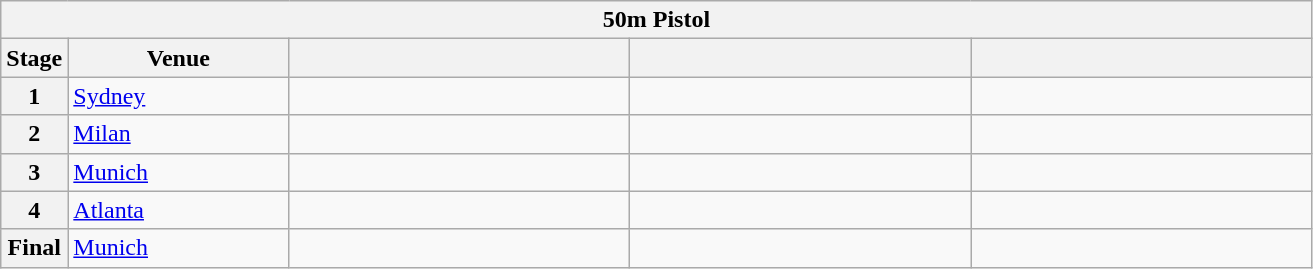<table class="wikitable">
<tr>
<th colspan="5">50m Pistol</th>
</tr>
<tr>
<th>Stage</th>
<th width=140>Venue</th>
<th width=220></th>
<th width=220></th>
<th width=220></th>
</tr>
<tr>
<th>1</th>
<td> <a href='#'>Sydney</a></td>
<td></td>
<td></td>
<td></td>
</tr>
<tr>
<th>2</th>
<td> <a href='#'>Milan</a></td>
<td></td>
<td></td>
<td></td>
</tr>
<tr>
<th>3</th>
<td> <a href='#'>Munich</a></td>
<td></td>
<td></td>
<td></td>
</tr>
<tr>
<th>4</th>
<td> <a href='#'>Atlanta</a></td>
<td></td>
<td></td>
<td></td>
</tr>
<tr>
<th>Final</th>
<td> <a href='#'>Munich</a></td>
<td></td>
<td></td>
<td></td>
</tr>
</table>
